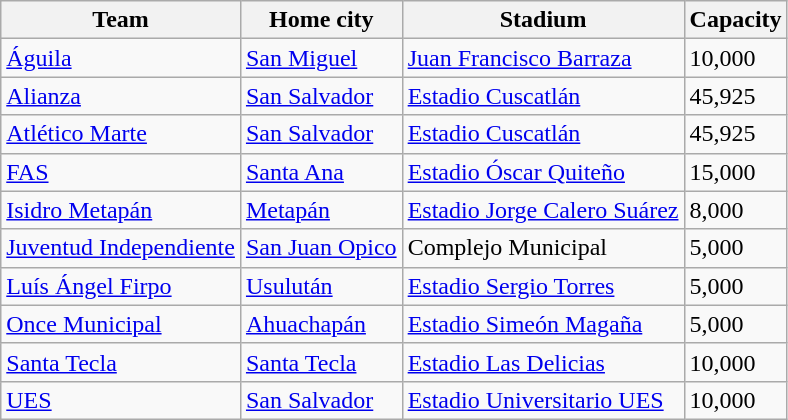<table class="wikitable sortable">
<tr>
<th>Team</th>
<th>Home city</th>
<th>Stadium</th>
<th>Capacity</th>
</tr>
<tr>
<td><a href='#'>Águila</a></td>
<td><a href='#'>San Miguel</a></td>
<td><a href='#'>Juan Francisco Barraza</a></td>
<td>10,000</td>
</tr>
<tr>
<td><a href='#'>Alianza</a></td>
<td><a href='#'>San Salvador</a></td>
<td><a href='#'>Estadio Cuscatlán</a></td>
<td>45,925</td>
</tr>
<tr>
<td><a href='#'>Atlético Marte</a></td>
<td><a href='#'>San Salvador</a></td>
<td><a href='#'>Estadio Cuscatlán</a></td>
<td>45,925</td>
</tr>
<tr>
<td><a href='#'>FAS</a></td>
<td><a href='#'>Santa Ana</a></td>
<td><a href='#'>Estadio Óscar Quiteño</a></td>
<td>15,000</td>
</tr>
<tr>
<td><a href='#'>Isidro Metapán</a></td>
<td><a href='#'>Metapán</a></td>
<td><a href='#'>Estadio Jorge Calero Suárez</a></td>
<td>8,000</td>
</tr>
<tr>
<td><a href='#'>Juventud Independiente</a></td>
<td><a href='#'>San Juan Opico</a></td>
<td>Complejo Municipal</td>
<td>5,000</td>
</tr>
<tr>
<td><a href='#'>Luís Ángel Firpo</a></td>
<td><a href='#'>Usulután</a></td>
<td><a href='#'>Estadio Sergio Torres</a></td>
<td>5,000</td>
</tr>
<tr>
<td><a href='#'>Once Municipal</a></td>
<td><a href='#'>Ahuachapán</a></td>
<td><a href='#'>Estadio Simeón Magaña</a></td>
<td>5,000</td>
</tr>
<tr>
<td><a href='#'>Santa Tecla</a></td>
<td><a href='#'>Santa Tecla</a></td>
<td><a href='#'>Estadio Las Delicias</a></td>
<td>10,000</td>
</tr>
<tr>
<td><a href='#'>UES</a></td>
<td><a href='#'>San Salvador</a></td>
<td><a href='#'>Estadio Universitario UES</a></td>
<td>10,000</td>
</tr>
</table>
